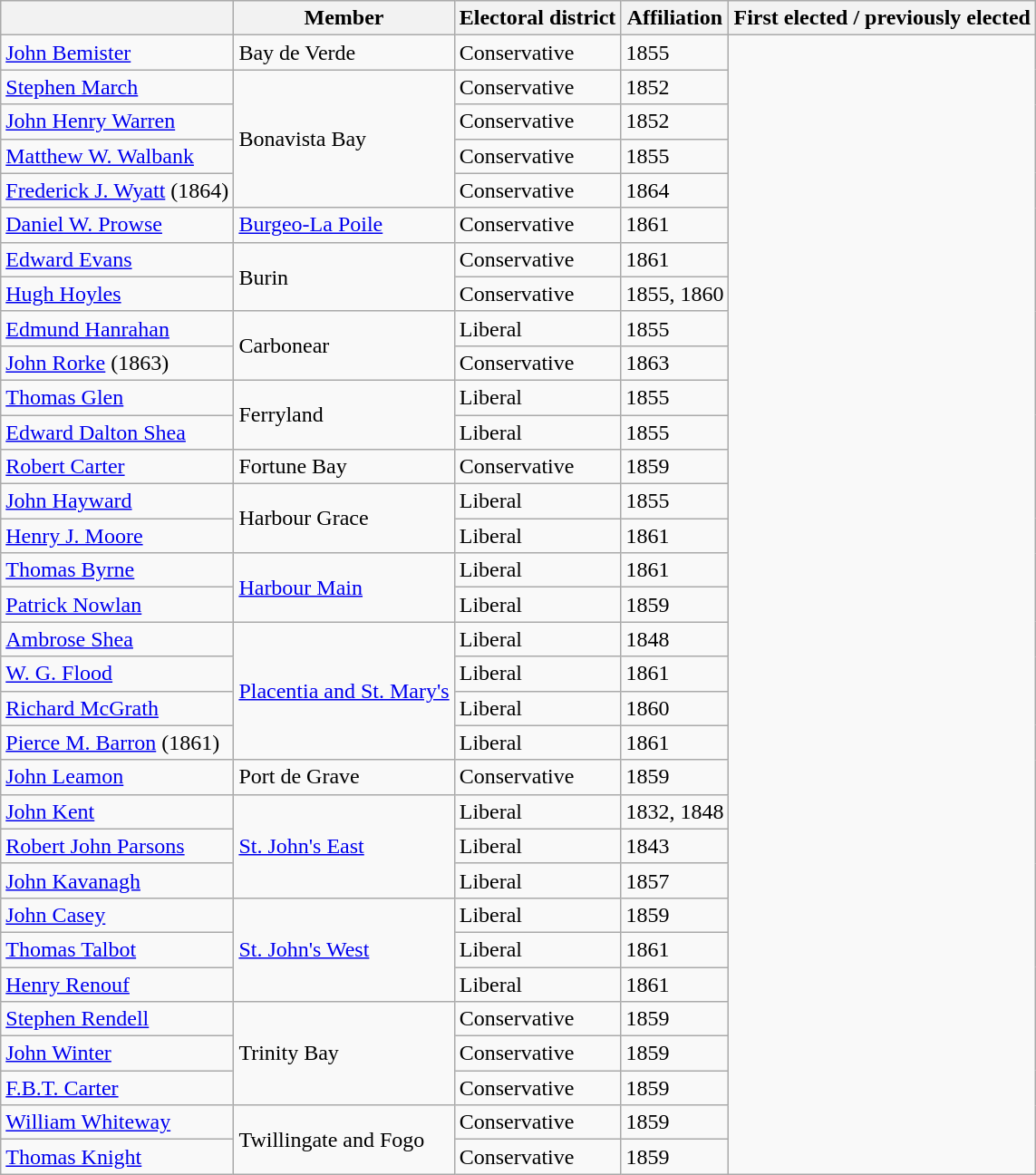<table class="wikitable sortable">
<tr>
<th></th>
<th>Member</th>
<th>Electoral district</th>
<th>Affiliation</th>
<th>First elected / previously elected</th>
</tr>
<tr>
<td><a href='#'>John Bemister</a></td>
<td>Bay de Verde</td>
<td>Conservative</td>
<td>1855</td>
</tr>
<tr>
<td><a href='#'>Stephen March</a></td>
<td rowspan=4>Bonavista Bay</td>
<td>Conservative</td>
<td>1852</td>
</tr>
<tr>
<td><a href='#'>John Henry Warren</a></td>
<td>Conservative</td>
<td>1852</td>
</tr>
<tr>
<td><a href='#'>Matthew W. Walbank</a></td>
<td>Conservative</td>
<td>1855</td>
</tr>
<tr>
<td><a href='#'>Frederick J. Wyatt</a> (1864)</td>
<td>Conservative</td>
<td>1864</td>
</tr>
<tr>
<td><a href='#'>Daniel W. Prowse</a></td>
<td><a href='#'>Burgeo-La Poile</a></td>
<td>Conservative</td>
<td>1861</td>
</tr>
<tr>
<td><a href='#'>Edward Evans</a></td>
<td rowspan=2>Burin</td>
<td>Conservative</td>
<td>1861</td>
</tr>
<tr>
<td><a href='#'>Hugh Hoyles</a></td>
<td>Conservative</td>
<td>1855, 1860</td>
</tr>
<tr>
<td><a href='#'>Edmund Hanrahan</a></td>
<td rowspan=2>Carbonear</td>
<td>Liberal</td>
<td>1855</td>
</tr>
<tr>
<td><a href='#'>John Rorke</a> (1863)</td>
<td>Conservative</td>
<td>1863</td>
</tr>
<tr>
<td><a href='#'>Thomas Glen</a></td>
<td rowspan=2>Ferryland</td>
<td>Liberal</td>
<td>1855</td>
</tr>
<tr>
<td><a href='#'>Edward Dalton Shea</a></td>
<td>Liberal</td>
<td>1855</td>
</tr>
<tr>
<td><a href='#'>Robert Carter</a></td>
<td>Fortune Bay</td>
<td>Conservative</td>
<td>1859</td>
</tr>
<tr>
<td><a href='#'>John Hayward</a></td>
<td rowspan=2>Harbour Grace</td>
<td>Liberal</td>
<td>1855</td>
</tr>
<tr>
<td><a href='#'>Henry J. Moore</a></td>
<td>Liberal</td>
<td>1861</td>
</tr>
<tr>
<td><a href='#'>Thomas Byrne</a></td>
<td rowspan=2><a href='#'>Harbour Main</a></td>
<td>Liberal</td>
<td>1861</td>
</tr>
<tr>
<td><a href='#'>Patrick Nowlan</a></td>
<td>Liberal</td>
<td>1859</td>
</tr>
<tr>
<td><a href='#'>Ambrose Shea</a></td>
<td rowspan=4><a href='#'>Placentia and St. Mary's</a></td>
<td>Liberal</td>
<td>1848</td>
</tr>
<tr>
<td><a href='#'>W. G. Flood</a></td>
<td>Liberal</td>
<td>1861</td>
</tr>
<tr>
<td><a href='#'>Richard McGrath</a></td>
<td>Liberal</td>
<td>1860</td>
</tr>
<tr>
<td><a href='#'>Pierce M. Barron</a> (1861)</td>
<td>Liberal</td>
<td>1861</td>
</tr>
<tr>
<td><a href='#'>John Leamon</a></td>
<td>Port de Grave</td>
<td>Conservative</td>
<td>1859</td>
</tr>
<tr>
<td><a href='#'>John Kent</a></td>
<td rowspan=3><a href='#'>St. John's East</a></td>
<td>Liberal</td>
<td>1832, 1848</td>
</tr>
<tr>
<td><a href='#'>Robert John Parsons</a></td>
<td>Liberal</td>
<td>1843</td>
</tr>
<tr>
<td><a href='#'>John Kavanagh</a></td>
<td>Liberal</td>
<td>1857</td>
</tr>
<tr>
<td><a href='#'>John Casey</a></td>
<td rowspan=3><a href='#'>St. John's West</a></td>
<td>Liberal</td>
<td>1859</td>
</tr>
<tr>
<td><a href='#'>Thomas Talbot</a></td>
<td>Liberal</td>
<td>1861</td>
</tr>
<tr>
<td><a href='#'>Henry Renouf</a></td>
<td>Liberal</td>
<td>1861</td>
</tr>
<tr>
<td><a href='#'>Stephen Rendell</a></td>
<td rowspan=3>Trinity Bay</td>
<td>Conservative</td>
<td>1859</td>
</tr>
<tr>
<td><a href='#'>John Winter</a></td>
<td>Conservative</td>
<td>1859</td>
</tr>
<tr>
<td><a href='#'>F.B.T. Carter</a></td>
<td>Conservative</td>
<td>1859</td>
</tr>
<tr>
<td><a href='#'>William Whiteway</a></td>
<td rowspan=2>Twillingate and Fogo</td>
<td>Conservative</td>
<td>1859</td>
</tr>
<tr>
<td><a href='#'>Thomas Knight</a></td>
<td>Conservative</td>
<td>1859</td>
</tr>
</table>
